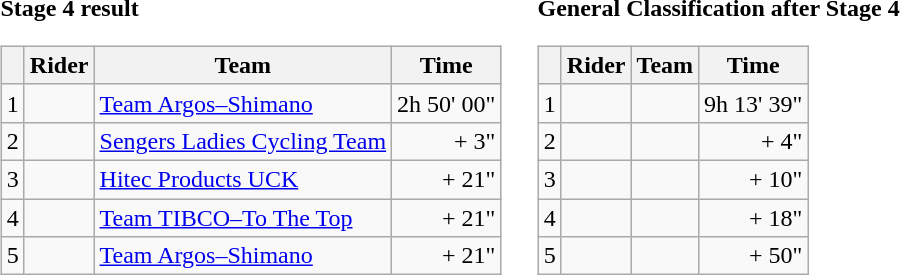<table>
<tr>
<td><strong>Stage 4 result</strong><br><table class="wikitable">
<tr>
<th></th>
<th>Rider</th>
<th>Team</th>
<th>Time</th>
</tr>
<tr>
<td>1</td>
<td></td>
<td><a href='#'>Team Argos–Shimano</a></td>
<td align="right">2h 50' 00"</td>
</tr>
<tr>
<td>2</td>
<td></td>
<td><a href='#'>Sengers Ladies Cycling Team</a></td>
<td align="right">+ 3"</td>
</tr>
<tr>
<td>3</td>
<td></td>
<td><a href='#'>Hitec Products UCK</a></td>
<td align="right">+ 21"</td>
</tr>
<tr>
<td>4</td>
<td></td>
<td><a href='#'>Team TIBCO–To The Top</a></td>
<td align="right">+ 21"</td>
</tr>
<tr>
<td>5</td>
<td> </td>
<td><a href='#'>Team Argos–Shimano</a></td>
<td align="right">+ 21"</td>
</tr>
</table>
</td>
<td></td>
<td><strong>General Classification after Stage 4</strong><br><table class="wikitable">
<tr>
<th></th>
<th>Rider</th>
<th>Team</th>
<th>Time</th>
</tr>
<tr>
<td>1</td>
<td> </td>
<td></td>
<td align="right">9h 13' 39"</td>
</tr>
<tr>
<td>2</td>
<td></td>
<td></td>
<td align="right">+ 4"</td>
</tr>
<tr>
<td>3</td>
<td></td>
<td></td>
<td align="right">+ 10"</td>
</tr>
<tr>
<td>4</td>
<td></td>
<td></td>
<td align="right">+ 18"</td>
</tr>
<tr>
<td>5</td>
<td></td>
<td></td>
<td align="right">+ 50"</td>
</tr>
</table>
</td>
</tr>
</table>
